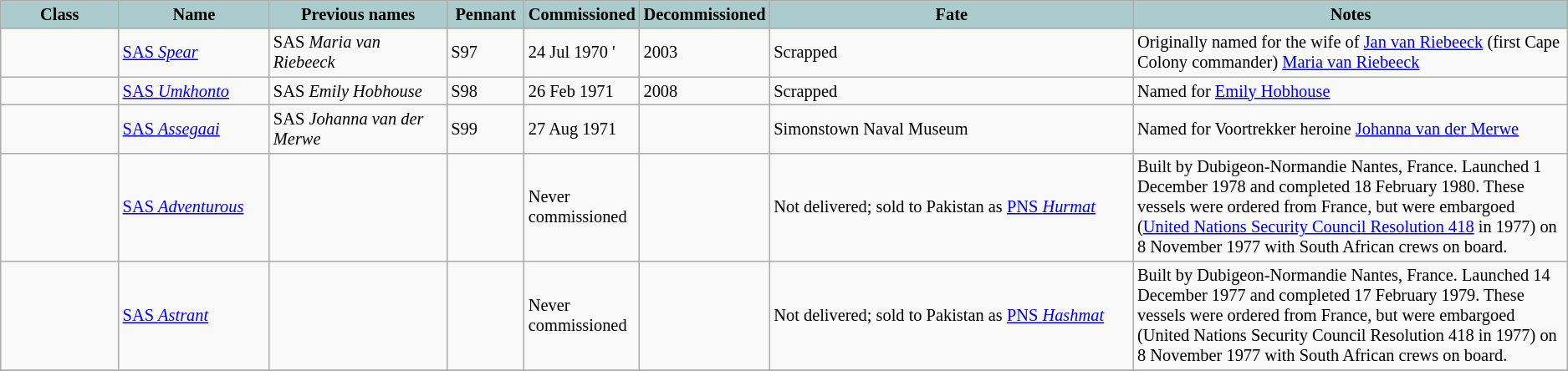<table class="wikitable sortable" style="font-style: normal; font-size: 85%">
<tr>
<th style="width:8%; background-color:#aacccc">Class</th>
<th style="width:10%; background-color:#aacccc">Name</th>
<th class=unsortable style="width:12%; background-color:#aacccc">Previous names</th>
<th style="width:5%; background-color:#aacccc">Pennant</th>
<th style="width:5%; background-color:#aacccc">Commissioned</th>
<th style="width:5%; background-color:#aacccc">Decommissioned</th>
<th class=unsortable style="width:25%; background-color:#aacccc">Fate</th>
<th class=unsortable style="width:30%; background-color:#aacccc">Notes</th>
</tr>
<tr>
<td></td>
<td><a href='#'>SAS <em>Spear</em></a></td>
<td>SAS <em>Maria van Riebeeck</em></td>
<td>S97</td>
<td>24 Jul 1970 '</td>
<td>2003</td>
<td>Scrapped</td>
<td>Originally named for the wife of <a href='#'>Jan van Riebeeck</a> (first Cape Colony commander) <a href='#'>Maria van Riebeeck</a></td>
</tr>
<tr>
<td></td>
<td><a href='#'>SAS <em>Umkhonto</em></a></td>
<td>SAS <em>Emily Hobhouse</em></td>
<td>S98</td>
<td>26 Feb 1971</td>
<td>2008</td>
<td>Scrapped</td>
<td>Named for <a href='#'>Emily Hobhouse</a></td>
</tr>
<tr>
<td></td>
<td><a href='#'>SAS <em>Assegaai</em></a></td>
<td>SAS <em>Johanna van der Merwe</em></td>
<td>S99</td>
<td>27 Aug 1971</td>
<td></td>
<td>Simonstown Naval Museum</td>
<td>Named for Voortrekker heroine <a href='#'>Johanna van der Merwe</a></td>
</tr>
<tr>
<td></td>
<td><a href='#'>SAS <em>Adventurous</em></a></td>
<td></td>
<td></td>
<td>Never commissioned</td>
<td></td>
<td>Not delivered; sold to Pakistan as <a href='#'>PNS <em>Hurmat</em></a></td>
<td>Built by Dubigeon-Normandie Nantes, France.  Launched 1 December 1978 and completed 18 February 1980.  These vessels were ordered from France, but were embargoed (<a href='#'>United Nations Security Council Resolution 418</a> in 1977) on 8 November 1977 with South African crews on board.</td>
</tr>
<tr>
<td></td>
<td><a href='#'>SAS <em>Astrant</em></a></td>
<td></td>
<td></td>
<td>Never commissioned</td>
<td></td>
<td>Not delivered; sold to Pakistan as <a href='#'>PNS <em>Hashmat</em></a></td>
<td>Built by Dubigeon-Normandie Nantes, France.  Launched 14 December 1977 and completed 17 February 1979.  These vessels were ordered from France, but were embargoed (United Nations Security Council Resolution 418 in 1977) on 8 November 1977 with South African crews on board.</td>
</tr>
<tr>
</tr>
</table>
